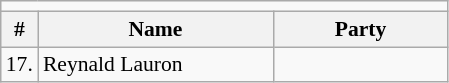<table class=wikitable style="font-size:90%">
<tr>
<td colspan=4 bgcolor=></td>
</tr>
<tr>
<th>#</th>
<th width=150px>Name</th>
<th colspan=2 width=110px>Party</th>
</tr>
<tr>
<td>17.</td>
<td>Reynald Lauron</td>
<td></td>
</tr>
</table>
